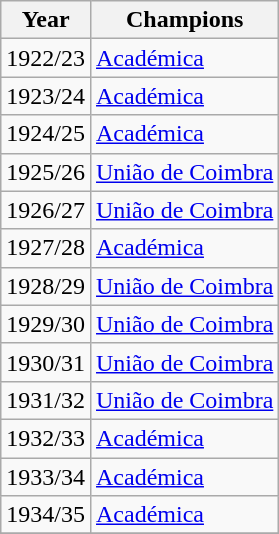<table class="wikitable" style="text-align:left">
<tr>
<th style= width="100px">Year</th>
<th style= width="400px">Champions</th>
</tr>
<tr>
<td>1922/23</td>
<td><a href='#'>Académica</a></td>
</tr>
<tr>
<td>1923/24</td>
<td><a href='#'>Académica</a></td>
</tr>
<tr>
<td>1924/25</td>
<td><a href='#'>Académica</a></td>
</tr>
<tr>
<td>1925/26</td>
<td><a href='#'>União de Coimbra</a></td>
</tr>
<tr>
<td>1926/27</td>
<td><a href='#'>União de Coimbra</a></td>
</tr>
<tr>
<td>1927/28</td>
<td><a href='#'>Académica</a></td>
</tr>
<tr>
<td>1928/29</td>
<td><a href='#'>União de Coimbra</a></td>
</tr>
<tr>
<td>1929/30</td>
<td><a href='#'>União de Coimbra</a></td>
</tr>
<tr>
<td>1930/31</td>
<td><a href='#'>União de Coimbra</a></td>
</tr>
<tr>
<td>1931/32</td>
<td><a href='#'>União de Coimbra</a></td>
</tr>
<tr>
<td>1932/33</td>
<td><a href='#'>Académica</a></td>
</tr>
<tr>
<td>1933/34</td>
<td><a href='#'>Académica</a></td>
</tr>
<tr>
<td>1934/35</td>
<td><a href='#'>Académica</a></td>
</tr>
<tr>
</tr>
</table>
